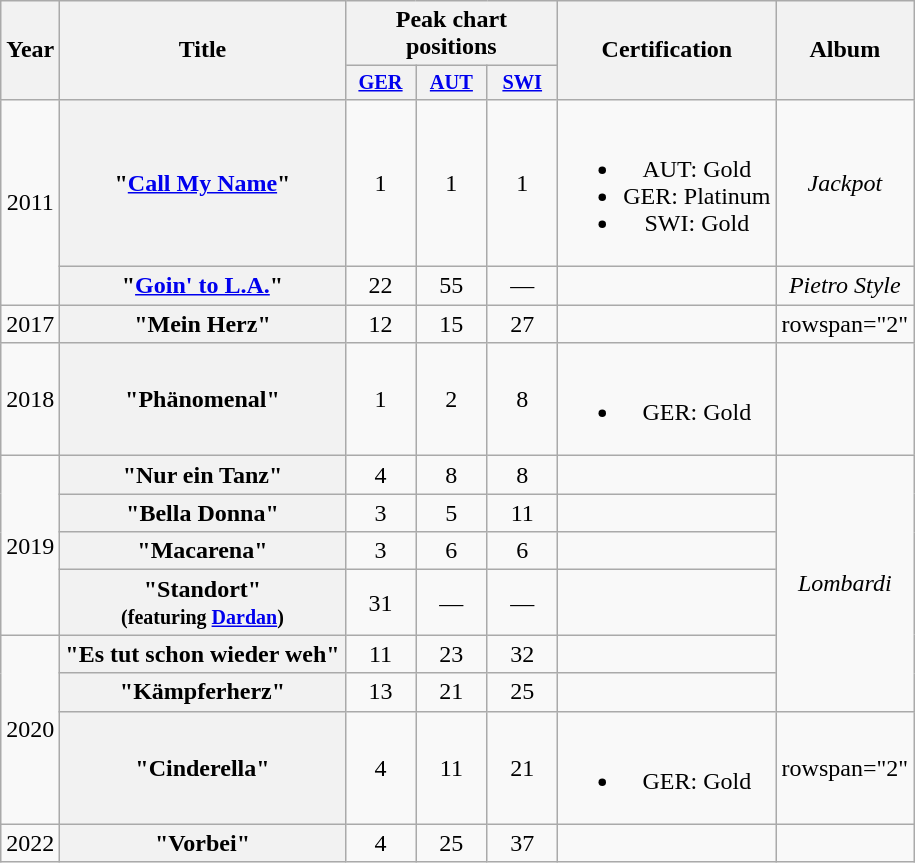<table class="wikitable plainrowheaders" style="text-align:center;">
<tr>
<th scope="col" rowspan="2">Year</th>
<th scope="col" rowspan="2">Title</th>
<th scope="col" colspan="3">Peak chart positions</th>
<th scope="col" rowspan="2">Certification</th>
<th scope="col" rowspan="2">Album</th>
</tr>
<tr>
<th scope="col" style="width:3em;font-size:85%;"><a href='#'>GER</a><br></th>
<th scope="col" style="width:3em;font-size:85%;"><a href='#'>AUT</a><br></th>
<th scope="col" style="width:3em;font-size:85%;"><a href='#'>SWI</a><br></th>
</tr>
<tr>
<td rowspan="2">2011</td>
<th scope="row">"<a href='#'>Call My Name</a>"</th>
<td>1</td>
<td>1</td>
<td>1</td>
<td><br><ul><li>AUT: Gold</li><li>GER: Platinum</li><li>SWI: Gold</li></ul></td>
<td><em>Jackpot</em></td>
</tr>
<tr>
<th scope="row">"<a href='#'>Goin' to L.A.</a>"</th>
<td>22</td>
<td>55</td>
<td>—</td>
<td></td>
<td><em>Pietro Style</em></td>
</tr>
<tr>
<td>2017</td>
<th scope="row">"Mein Herz"</th>
<td>12</td>
<td>15</td>
<td>27</td>
<td></td>
<td>rowspan="2" </td>
</tr>
<tr>
<td>2018</td>
<th scope="row">"Phänomenal"</th>
<td>1</td>
<td>2</td>
<td>8</td>
<td><br><ul><li>GER: Gold</li></ul></td>
</tr>
<tr>
<td rowspan="4">2019</td>
<th scope="row">"Nur ein Tanz"</th>
<td>4</td>
<td>8</td>
<td>8</td>
<td></td>
<td rowspan="6"><em>Lombardi</em></td>
</tr>
<tr>
<th scope="row">"Bella Donna"</th>
<td>3</td>
<td>5</td>
<td>11</td>
<td></td>
</tr>
<tr>
<th scope="row">"Macarena"</th>
<td>3</td>
<td>6</td>
<td>6</td>
<td></td>
</tr>
<tr>
<th scope="row">"Standort"<br><small>(featuring <a href='#'>Dardan</a>)</small></th>
<td>31</td>
<td>—</td>
<td>—</td>
<td></td>
</tr>
<tr>
<td rowspan="3">2020</td>
<th scope="row">"Es tut schon wieder weh"</th>
<td>11</td>
<td>23</td>
<td>32</td>
<td></td>
</tr>
<tr>
<th scope="row">"Kämpferherz"</th>
<td>13</td>
<td>21</td>
<td>25</td>
<td></td>
</tr>
<tr>
<th scope="row">"Cinderella"</th>
<td>4</td>
<td>11</td>
<td>21</td>
<td><br><ul><li>GER: Gold</li></ul></td>
<td>rowspan="2" </td>
</tr>
<tr>
<td>2022</td>
<th scope="row">"Vorbei"</th>
<td>4</td>
<td>25</td>
<td>37</td>
<td></td>
</tr>
</table>
